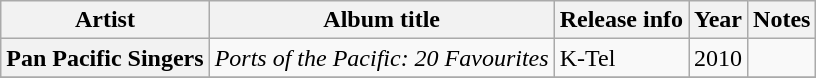<table class="wikitable plainrowheaders sortable">
<tr>
<th scope="col">Artist</th>
<th scope="col">Album title</th>
<th scope="col">Release info</th>
<th scope="col">Year</th>
<th scope="col" class="unsortable">Notes</th>
</tr>
<tr>
<th scope="row">Pan Pacific Singers</th>
<td><em>Ports of the Pacific: 20 Favourites</em></td>
<td>K-Tel</td>
<td>2010</td>
<td></td>
</tr>
<tr>
</tr>
</table>
